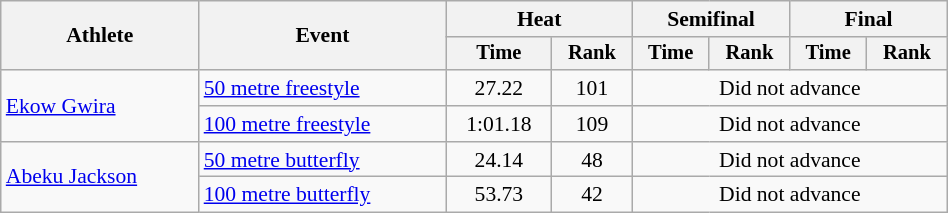<table class="wikitable" style="text-align:center; font-size:90%; width:50%;">
<tr>
<th rowspan="2">Athlete</th>
<th rowspan="2">Event</th>
<th colspan="2">Heat</th>
<th colspan="2">Semifinal</th>
<th colspan="2">Final</th>
</tr>
<tr style="font-size:95%">
<th>Time</th>
<th>Rank</th>
<th>Time</th>
<th>Rank</th>
<th>Time</th>
<th>Rank</th>
</tr>
<tr>
<td align=left rowspan=2><a href='#'>Ekow Gwira</a></td>
<td align=left><a href='#'>50 metre freestyle</a></td>
<td>27.22</td>
<td>101</td>
<td colspan=4>Did not advance</td>
</tr>
<tr>
<td align=left><a href='#'>100 metre freestyle</a></td>
<td>1:01.18</td>
<td>109</td>
<td colspan=4>Did not advance</td>
</tr>
<tr>
<td align=left rowspan=2><a href='#'>Abeku Jackson</a></td>
<td align=left><a href='#'>50 metre butterfly</a></td>
<td>24.14</td>
<td>48</td>
<td colspan=4>Did not advance</td>
</tr>
<tr>
<td align=left><a href='#'>100 metre butterfly</a></td>
<td>53.73</td>
<td>42</td>
<td colspan=4>Did not advance</td>
</tr>
</table>
